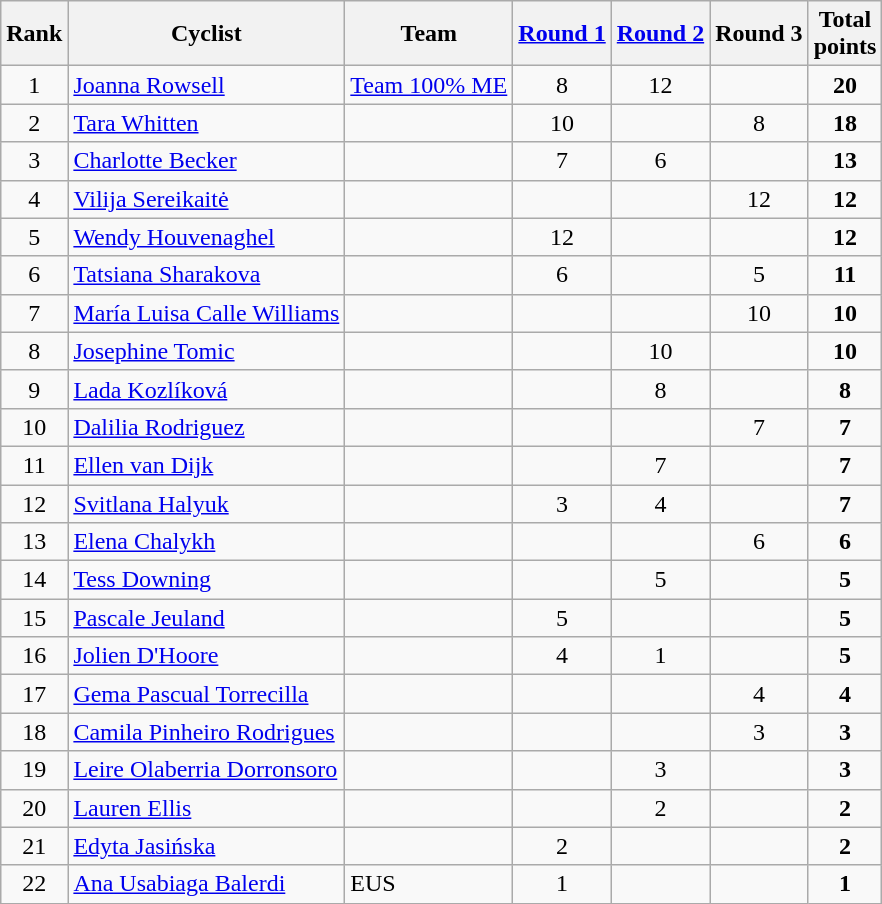<table class=wikitable sortable style=text-align:center;>
<tr>
<th>Rank</th>
<th class=unsortable>Cyclist</th>
<th>Team</th>
<th><a href='#'>Round 1</a></th>
<th><a href='#'>Round 2</a></th>
<th>Round 3</th>
<th>Total<br>points</th>
</tr>
<tr>
<td align=center>1</td>
<td align=left><a href='#'>Joanna Rowsell</a></td>
<td align=left><a href='#'>Team 100% ME</a></td>
<td>8</td>
<td>12</td>
<td></td>
<td><strong>20</strong></td>
</tr>
<tr>
<td align=center>2</td>
<td align=left><a href='#'>Tara Whitten</a></td>
<td align=left></td>
<td>10</td>
<td></td>
<td>8</td>
<td><strong>18</strong></td>
</tr>
<tr>
<td align=center>3</td>
<td align=left><a href='#'>Charlotte Becker</a></td>
<td align=left></td>
<td>7</td>
<td>6</td>
<td></td>
<td><strong>13</strong></td>
</tr>
<tr>
<td align=center>4</td>
<td align=left><a href='#'>Vilija Sereikaitė</a></td>
<td align=left></td>
<td></td>
<td></td>
<td>12</td>
<td><strong>12</strong></td>
</tr>
<tr>
<td align=center>5</td>
<td align=left><a href='#'>Wendy Houvenaghel</a></td>
<td align=left></td>
<td>12</td>
<td></td>
<td></td>
<td><strong>12</strong></td>
</tr>
<tr>
<td align=center>6</td>
<td align=left><a href='#'>Tatsiana Sharakova</a></td>
<td align=left></td>
<td>6</td>
<td></td>
<td>5</td>
<td><strong>11</strong></td>
</tr>
<tr>
<td align=center>7</td>
<td align=left><a href='#'>María Luisa Calle Williams</a></td>
<td align=left></td>
<td></td>
<td></td>
<td>10</td>
<td><strong>10</strong></td>
</tr>
<tr>
<td align=center>8</td>
<td align=left><a href='#'>Josephine Tomic</a></td>
<td align=left></td>
<td></td>
<td>10</td>
<td></td>
<td><strong>10</strong></td>
</tr>
<tr>
<td align=center>9</td>
<td align=left><a href='#'>Lada Kozlíková</a></td>
<td align=left></td>
<td></td>
<td>8</td>
<td></td>
<td><strong>8</strong></td>
</tr>
<tr>
<td align=center>10</td>
<td align=left><a href='#'>Dalilia Rodriguez</a></td>
<td align=left></td>
<td></td>
<td></td>
<td>7</td>
<td><strong>7</strong></td>
</tr>
<tr>
<td align=center>11</td>
<td align=left><a href='#'>Ellen van Dijk</a></td>
<td align=left></td>
<td></td>
<td>7</td>
<td></td>
<td><strong>7</strong></td>
</tr>
<tr>
<td align=center>12</td>
<td align=left><a href='#'>Svitlana Halyuk</a></td>
<td align=left></td>
<td>3</td>
<td>4</td>
<td></td>
<td><strong>7</strong></td>
</tr>
<tr>
<td align=center>13</td>
<td align=left><a href='#'>Elena Chalykh</a></td>
<td align=left></td>
<td></td>
<td></td>
<td>6</td>
<td><strong>6</strong></td>
</tr>
<tr>
<td align=center>14</td>
<td align=left><a href='#'>Tess Downing</a></td>
<td align=left></td>
<td></td>
<td>5</td>
<td></td>
<td><strong>5</strong></td>
</tr>
<tr>
<td align=center>15</td>
<td align=left><a href='#'>Pascale Jeuland</a></td>
<td align=left></td>
<td>5</td>
<td></td>
<td></td>
<td><strong>5</strong></td>
</tr>
<tr>
<td align=center>16</td>
<td align=left><a href='#'>Jolien D'Hoore</a></td>
<td align=left></td>
<td>4</td>
<td>1</td>
<td></td>
<td><strong>5</strong></td>
</tr>
<tr>
<td align=center>17</td>
<td align=left><a href='#'>Gema Pascual Torrecilla</a></td>
<td align=left></td>
<td></td>
<td></td>
<td>4</td>
<td><strong>4</strong></td>
</tr>
<tr>
<td align=center>18</td>
<td align=left><a href='#'>Camila Pinheiro Rodrigues</a></td>
<td align=left></td>
<td></td>
<td></td>
<td>3</td>
<td><strong>3</strong></td>
</tr>
<tr>
<td align=center>19</td>
<td align=left><a href='#'>Leire Olaberria Dorronsoro</a></td>
<td align=left></td>
<td></td>
<td>3</td>
<td></td>
<td><strong>3</strong></td>
</tr>
<tr>
<td align=center>20</td>
<td align=left><a href='#'>Lauren Ellis</a></td>
<td align=left></td>
<td></td>
<td>2</td>
<td></td>
<td><strong>2</strong></td>
</tr>
<tr>
<td align=center>21</td>
<td align=left><a href='#'>Edyta Jasińska</a></td>
<td align=left></td>
<td>2</td>
<td></td>
<td></td>
<td><strong>2</strong></td>
</tr>
<tr>
<td align=center>22</td>
<td align=left><a href='#'>Ana Usabiaga Balerdi</a></td>
<td align=left>EUS</td>
<td>1</td>
<td></td>
<td></td>
<td><strong>1</strong></td>
</tr>
</table>
